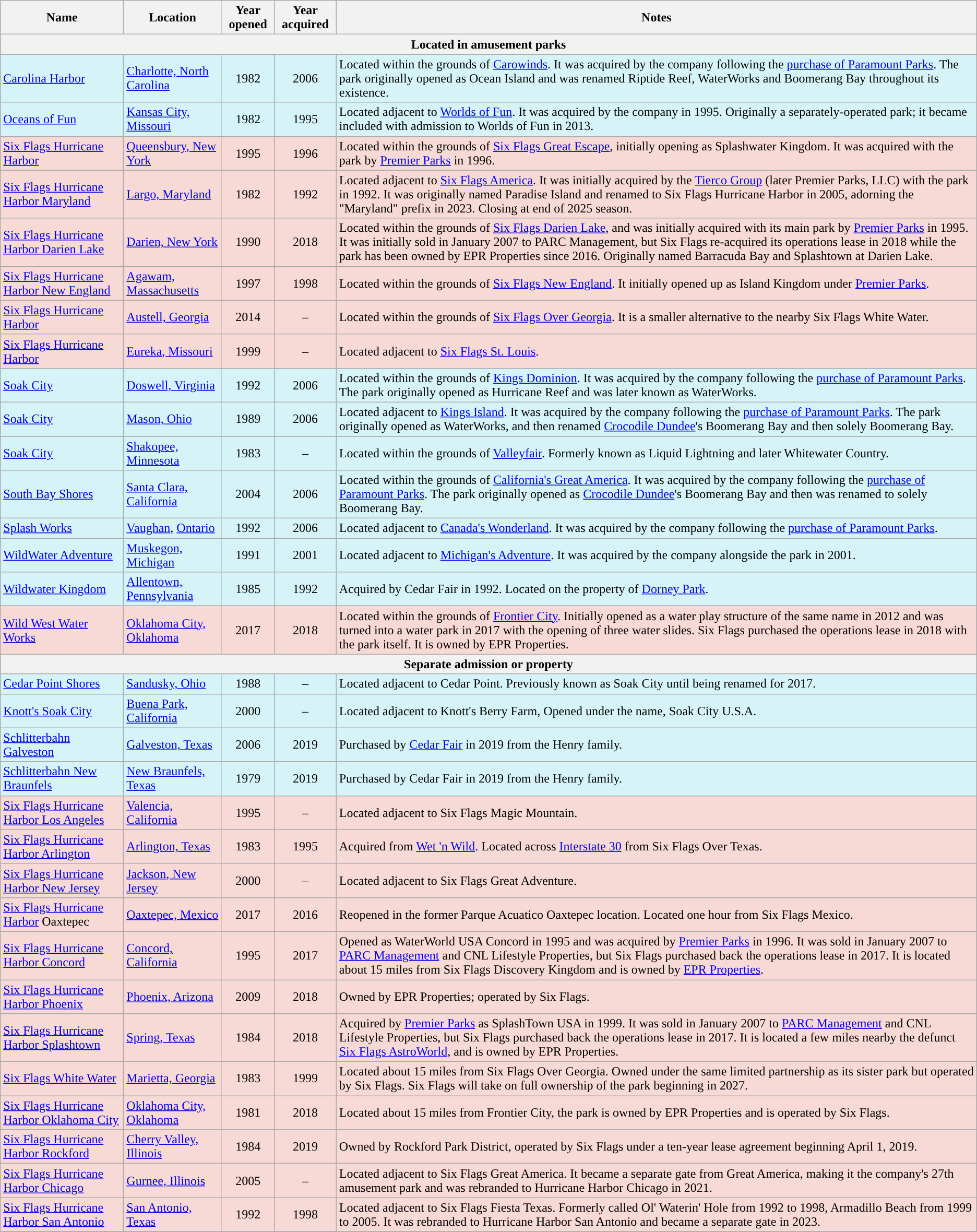<table class="wikitable sortable">
<tr>
<th style="width:150px;">Name</th>
<th>Location</th>
<th>Year opened</th>
<th>Year acquired</th>
<th>Notes</th>
</tr>
<tr>
<th colspan=5>Located in amusement parks</th>
</tr>
<tr>
<td style="background:#d6f4f7;"><a href='#'>Carolina Harbor</a></td>
<td style="background:#d6f4f7;"><a href='#'>Charlotte, North Carolina</a></td>
<td style="background:#d6f4f7;text-align:center">1982</td>
<td style="background:#d6f4f7;text-align:center">2006</td>
<td style="background:#d6f4f7;">Located within the grounds of <a href='#'>Carowinds</a>. It was acquired by the company following the <a href='#'>purchase of Paramount Parks</a>. The park originally opened as Ocean Island and was renamed Riptide Reef, WaterWorks and Boomerang Bay throughout its existence.</td>
</tr>
<tr>
<td style="background:#d6f4f7;"><a href='#'>Oceans of Fun</a></td>
<td style="background:#d6f4f7;"><a href='#'>Kansas City, Missouri</a></td>
<td style="background:#d6f4f7;text-align:center">1982</td>
<td style="background:#d6f4f7;text-align:center">1995</td>
<td style="background:#d6f4f7;">Located adjacent to <a href='#'>Worlds of Fun</a>. It was acquired by the company in 1995. Originally a separately-operated park; it became included with admission to Worlds of Fun in 2013.</td>
</tr>
<tr>
<td style="background:#f7d9d6;"><a href='#'>Six Flags Hurricane Harbor</a></td>
<td style="background:#f7d9d6;"><a href='#'>Queensbury, New York</a></td>
<td style="background:#f7d9d6;text-align:center">1995</td>
<td style="background:#f7d9d6;text-align:center">1996</td>
<td style="background:#f7d9d6;">Located within the grounds of <a href='#'>Six Flags Great Escape</a>, initially opening as Splashwater Kingdom. It was acquired with the park by <a href='#'>Premier Parks</a> in 1996.</td>
</tr>
<tr>
<td style="background:#f7d9d6;"><a href='#'>Six Flags Hurricane Harbor Maryland</a></td>
<td style="background:#f7d9d6;"><a href='#'>Largo, Maryland</a></td>
<td style="background:#f7d9d6;text-align:center">1982</td>
<td style="background:#f7d9d6;text-align:center">1992</td>
<td style="background:#f7d9d6;">Located adjacent to <a href='#'>Six Flags America</a>. It was initially acquired by the <a href='#'>Tierco Group</a> (later Premier Parks, LLC) with the park in 1992. It was originally named Paradise Island and renamed to Six Flags Hurricane Harbor in 2005, adorning the "Maryland" prefix in 2023. Closing at end of 2025 season.</td>
</tr>
<tr>
<td style="background:#f7d9d6;"><a href='#'>Six Flags Hurricane Harbor Darien Lake</a></td>
<td style="background:#f7d9d6;"><a href='#'>Darien, New York</a></td>
<td style="background:#f7d9d6;text-align:center">1990</td>
<td style="background:#f7d9d6;text-align:center">2018</td>
<td style="background:#f7d9d6;">Located within the grounds of <a href='#'>Six Flags Darien Lake</a>, and was initially acquired with its main park by <a href='#'>Premier Parks</a> in 1995. It was initially sold in January 2007 to PARC Management, but Six Flags re-acquired its operations lease in 2018 while the park has been owned by EPR Properties since 2016. Originally named Barracuda Bay and Splashtown at Darien Lake.</td>
</tr>
<tr>
<td style="background:#f7d9d6;"><a href='#'>Six Flags Hurricane Harbor New England</a></td>
<td style="background:#f7d9d6;"><a href='#'>Agawam, Massachusetts</a></td>
<td style="background:#f7d9d6;text-align:center">1997</td>
<td style="background:#f7d9d6;text-align:center">1998</td>
<td style="background:#f7d9d6;">Located within the grounds of <a href='#'>Six Flags New England</a>. It initially opened up as Island Kingdom under <a href='#'>Premier Parks</a>.</td>
</tr>
<tr>
<td style="background:#f7d9d6;"><a href='#'>Six Flags Hurricane Harbor</a></td>
<td style="background:#f7d9d6;"><a href='#'>Austell, Georgia</a></td>
<td style="background:#f7d9d6;text-align:center">2014</td>
<td style="background:#f7d9d6;text-align:center";>–</td>
<td style="background:#f7d9d6;">Located within the grounds of <a href='#'>Six Flags Over Georgia</a>. It is a smaller alternative to the nearby Six Flags White Water.</td>
</tr>
<tr>
<td style="background:#f7d9d6;"><a href='#'>Six Flags Hurricane Harbor</a></td>
<td style="background:#f7d9d6;"><a href='#'>Eureka, Missouri</a></td>
<td style="background:#f7d9d6;text-align:center">1999</td>
<td style="background:#f7d9d6;text-align:center">–</td>
<td style="background:#f7d9d6;">Located adjacent to <a href='#'>Six Flags St. Louis</a>.</td>
</tr>
<tr>
<td style="background:#d6f4f7;"><a href='#'>Soak City</a></td>
<td style="background:#d6f4f7;"><a href='#'>Doswell, Virginia</a></td>
<td style="background:#d6f4f7;text-align:center">1992</td>
<td style="background:#d6f4f7;text-align:center">2006</td>
<td style="background:#d6f4f7;">Located within the grounds of <a href='#'>Kings Dominion</a>. It was acquired by the company following the <a href='#'>purchase of Paramount Parks</a>. The park originally opened as Hurricane Reef and was later known as WaterWorks.</td>
</tr>
<tr>
<td style="background:#d6f4f7;"><a href='#'>Soak City</a></td>
<td style="background:#d6f4f7;"><a href='#'>Mason, Ohio</a></td>
<td style="background:#d6f4f7;text-align:center">1989</td>
<td style="background:#d6f4f7;text-align:center">2006</td>
<td style="background:#d6f4f7;">Located adjacent to <a href='#'>Kings Island</a>. It was acquired by the company following the <a href='#'>purchase of Paramount Parks</a>. The park originally opened as WaterWorks, and then renamed <a href='#'>Crocodile Dundee</a>'s Boomerang Bay and then solely Boomerang Bay.</td>
</tr>
<tr>
<td style="background:#d6f4f7;"><a href='#'>Soak City</a></td>
<td style="background:#d6f4f7;"><a href='#'>Shakopee, Minnesota</a></td>
<td style="background:#d6f4f7;text-align:center">1983</td>
<td style="background:#d6f4f7;text-align:center">–</td>
<td style="background:#d6f4f7;">Located within the grounds of <a href='#'>Valleyfair</a>. Formerly known as Liquid Lightning and later Whitewater Country.</td>
</tr>
<tr>
<td style="background:#d6f4f7;"><a href='#'>South Bay Shores</a></td>
<td style="background:#d6f4f7;"><a href='#'>Santa Clara, California</a></td>
<td style="background:#d6f4f7;text-align:center">2004</td>
<td style="background:#d6f4f7;text-align:center">2006</td>
<td style="background:#d6f4f7;">Located within the grounds of <a href='#'>California's Great America</a>. It was acquired by the company following the <a href='#'>purchase of Paramount Parks</a>. The park originally opened as <a href='#'>Crocodile Dundee</a>'s Boomerang Bay and then was renamed to solely Boomerang Bay.</td>
</tr>
<tr>
<td style="background:#d6f4f7;"><a href='#'>Splash Works</a></td>
<td style="background:#d6f4f7;"><a href='#'>Vaughan</a>, <a href='#'>Ontario</a></td>
<td style="background:#d6f4f7;text-align:center">1992</td>
<td style="background:#d6f4f7;text-align:center">2006</td>
<td style="background:#d6f4f7;">Located adjacent to <a href='#'>Canada's Wonderland</a>. It was acquired by the company following the <a href='#'>purchase of Paramount Parks</a>.</td>
</tr>
<tr>
<td style="background:#d6f4f7;"><a href='#'>WildWater Adventure</a></td>
<td style="background:#d6f4f7;"><a href='#'>Muskegon, Michigan</a></td>
<td style="background:#d6f4f7;text-align:center">1991</td>
<td style="background:#d6f4f7;text-align:center">2001</td>
<td style="background:#d6f4f7;">Located adjacent to <a href='#'>Michigan's Adventure</a>. It was acquired by the company alongside the park in 2001.</td>
</tr>
<tr>
<td style="background:#d6f4f7;"><a href='#'>Wildwater Kingdom</a></td>
<td style="background:#d6f4f7;"><a href='#'>Allentown, Pennsylvania</a></td>
<td style="background:#d6f4f7;text-align:center">1985</td>
<td style="background:#d6f4f7;text-align:center">1992</td>
<td style="background:#d6f4f7;">Acquired by Cedar Fair in 1992. Located on the property of <a href='#'>Dorney Park</a>.</td>
</tr>
<tr>
<td style="background:#f7d9d6;"><a href='#'>Wild West Water Works</a></td>
<td style="background:#f7d9d6;"><a href='#'>Oklahoma City, Oklahoma</a></td>
<td style="background:#f7d9d6;text-align:center">2017</td>
<td style="background:#f7d9d6;text-align:center">2018</td>
<td style="background:#f7d9d6;">Located within the grounds of <a href='#'>Frontier City</a>. Initially opened as a water play structure of the same name in 2012 and was turned into a water park in 2017 with the opening of three water slides. Six Flags purchased the operations lease in 2018 with the park itself. It is owned by EPR Properties.</td>
</tr>
<tr>
<th colspan=5>Separate admission or property</th>
</tr>
<tr>
<td style="background:#d6f4f7;"><a href='#'>Cedar Point Shores</a></td>
<td style="background:#d6f4f7;"><a href='#'>Sandusky, Ohio</a></td>
<td style="background:#d6f4f7;text-align:center">1988</td>
<td style="background:#d6f4f7;text-align:center">–</td>
<td style="background:#d6f4f7;">Located adjacent to Cedar Point. Previously known as Soak City until being renamed for 2017.</td>
</tr>
<tr>
<td style="background:#d6f4f7;"><a href='#'>Knott's Soak City</a></td>
<td style="background:#d6f4f7;"><a href='#'>Buena Park, California</a></td>
<td style="background:#d6f4f7;text-align:center">2000</td>
<td style="background:#d6f4f7;text-align:center">–</td>
<td style="background:#d6f4f7;">Located adjacent to Knott's Berry Farm, Opened under the name, Soak City U.S.A.</td>
</tr>
<tr>
<td style="background:#d6f4f7;"><a href='#'>Schlitterbahn Galveston</a></td>
<td style="background:#d6f4f7;"><a href='#'>Galveston, Texas</a></td>
<td style="background:#d6f4f7;text-align:center">2006</td>
<td style="background:#d6f4f7;text-align:center">2019</td>
<td style="background:#d6f4f7;">Purchased by <a href='#'>Cedar Fair</a> in 2019 from the Henry family.</td>
</tr>
<tr>
<td style="background:#d6f4f7;"><a href='#'>Schlitterbahn New Braunfels</a></td>
<td style="background:#d6f4f7;"><a href='#'>New Braunfels, Texas</a></td>
<td style="background:#d6f4f7;text-align:center">1979</td>
<td style="background:#d6f4f7;text-align:center">2019</td>
<td style="background:#d6f4f7;">Purchased by Cedar Fair in 2019 from the Henry family.</td>
</tr>
<tr>
<td style="background:#f7d9d6;"><a href='#'>Six Flags Hurricane Harbor Los Angeles</a></td>
<td style="background:#f7d9d6;"><a href='#'>Valencia, California</a></td>
<td style="background:#f7d9d6;text-align:center">1995</td>
<td style="background:#f7d9d6;text-align:center">–</td>
<td style="background:#f7d9d6;">Located adjacent to Six Flags Magic Mountain.</td>
</tr>
<tr>
<td style="background:#f7d9d6;"><a href='#'>Six Flags Hurricane Harbor Arlington</a></td>
<td style="background:#f7d9d6;"><a href='#'>Arlington, Texas</a></td>
<td style="background:#f7d9d6;text-align:center">1983</td>
<td style="background:#f7d9d6;text-align:center">1995</td>
<td style="background:#f7d9d6;">Acquired from <a href='#'>Wet 'n Wild</a>. Located across <a href='#'>Interstate 30</a> from Six Flags Over Texas.</td>
</tr>
<tr>
<td style="background:#f7d9d6;"><a href='#'>Six Flags Hurricane Harbor New Jersey</a></td>
<td style="background:#f7d9d6;"><a href='#'>Jackson, New Jersey</a></td>
<td style="background:#f7d9d6;text-align:center">2000</td>
<td style="background:#f7d9d6;text-align:center">–</td>
<td style="background:#f7d9d6;">Located adjacent to Six Flags Great Adventure.</td>
</tr>
<tr>
<td style="background:#f7d9d6;"><a href='#'>Six Flags Hurricane Harbor</a> Oaxtepec</td>
<td style="background:#f7d9d6;"><a href='#'>Oaxtepec, Mexico</a></td>
<td style="background:#f7d9d6;text-align:center">2017</td>
<td style="background:#f7d9d6;text-align:center">2016</td>
<td style="background:#f7d9d6;">Reopened in the former Parque Acuatico Oaxtepec location. Located one hour from Six Flags Mexico.</td>
</tr>
<tr>
<td style="background:#f7d9d6;"><a href='#'>Six Flags Hurricane Harbor Concord</a></td>
<td style="background:#f7d9d6;"><a href='#'>Concord, California</a></td>
<td style="background:#f7d9d6;text-align:center">1995</td>
<td style="background:#f7d9d6;text-align:center">2017</td>
<td style="background:#f7d9d6;">Opened as WaterWorld USA Concord in 1995 and was acquired by <a href='#'>Premier Parks</a> in 1996. It was sold in January 2007 to <a href='#'>PARC Management</a> and CNL Lifestyle Properties, but Six Flags purchased back the operations lease in 2017. It is located about 15 miles from Six Flags Discovery Kingdom and is owned by <a href='#'>EPR Properties</a>.</td>
</tr>
<tr>
<td style="background:#f7d9d6;"><a href='#'>Six Flags Hurricane Harbor Phoenix</a></td>
<td style="background:#f7d9d6;"><a href='#'>Phoenix, Arizona</a></td>
<td style="background:#f7d9d6;text-align:center">2009</td>
<td style="background:#f7d9d6;text-align:center">2018</td>
<td style="background:#f7d9d6;">Owned by EPR Properties; operated by Six Flags.</td>
</tr>
<tr>
<td style="background:#f7d9d6;"><a href='#'>Six Flags Hurricane Harbor Splashtown</a></td>
<td style="background:#f7d9d6;"><a href='#'>Spring, Texas</a></td>
<td style="background:#f7d9d6;text-align:center">1984</td>
<td style="background:#f7d9d6;text-align:center">2018</td>
<td style="background:#f7d9d6;">Acquired by <a href='#'>Premier Parks</a> as SplashTown USA in 1999. It was sold in January 2007 to <a href='#'>PARC Management</a> and CNL Lifestyle Properties, but Six Flags purchased back the operations lease in 2017. It is located a few miles nearby the defunct <a href='#'>Six Flags AstroWorld</a>, and is owned by EPR Properties.</td>
</tr>
<tr>
<td style="background:#f7d9d6;"><a href='#'>Six Flags White Water</a></td>
<td style="background:#f7d9d6;"><a href='#'>Marietta, Georgia</a></td>
<td style="background:#f7d9d6;text-align:center">1983</td>
<td style="background:#f7d9d6;text-align:center">1999</td>
<td style="background:#f7d9d6;">Located about 15 miles from Six Flags Over Georgia. Owned under the same limited partnership as its sister park but operated by Six Flags. Six Flags will take on full ownership of the park beginning in 2027.</td>
</tr>
<tr>
<td style="background:#f7d9d6;"><a href='#'>Six Flags Hurricane Harbor Oklahoma City</a></td>
<td style="background:#f7d9d6;"><a href='#'>Oklahoma City, Oklahoma</a></td>
<td style="background:#f7d9d6;text-align:center">1981</td>
<td style="background:#f7d9d6;text-align:center">2018</td>
<td style="background:#f7d9d6;">Located about 15 miles from Frontier City, the park is owned by EPR Properties and is operated by Six Flags.</td>
</tr>
<tr>
<td style="background:#f7d9d6;"><a href='#'>Six Flags Hurricane Harbor Rockford</a></td>
<td style="background:#f7d9d6;"><a href='#'>Cherry Valley, Illinois</a></td>
<td style="background:#f7d9d6;text-align:center">1984</td>
<td style="background:#f7d9d6;text-align:center">2019</td>
<td style="background:#f7d9d6;">Owned by Rockford Park District, operated by Six Flags under a ten-year lease agreement beginning April 1, 2019.</td>
</tr>
<tr>
<td style="background:#f7d9d6;"><a href='#'>Six Flags Hurricane Harbor Chicago</a></td>
<td style="background:#f7d9d6;"><a href='#'>Gurnee, Illinois</a></td>
<td style="background:#f7d9d6;text-align:center">2005</td>
<td style="background:#f7d9d6;text-align:center">–</td>
<td style="background:#f7d9d6;">Located adjacent to Six Flags Great America. It became a separate gate from Great America, making it the company's 27th amusement park and was rebranded to Hurricane Harbor Chicago in 2021.</td>
</tr>
<tr>
<td style="background:#f7d9d6;"><a href='#'>Six Flags Hurricane Harbor San Antonio</a></td>
<td style="background:#f7d9d6;"><a href='#'>San Antonio, Texas</a></td>
<td style="background:#f7d9d6;text-align:center">1992</td>
<td style="background:#f7d9d6;text-align:center">1998</td>
<td style="background:#f7d9d6;">Located adjacent to Six Flags Fiesta Texas. Formerly called Ol' Waterin' Hole from 1992 to 1998, Armadillo Beach from 1999 to 2005. It was rebranded to Hurricane Harbor San Antonio and became a separate gate in 2023.</td>
</tr>
<tr>
</tr>
</table>
